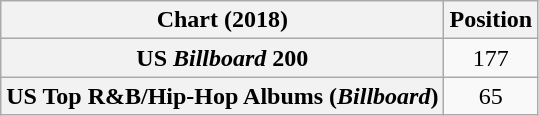<table class="wikitable sortable plainrowheaders" style="text-align:center">
<tr>
<th scope="col">Chart (2018)</th>
<th scope="col">Position</th>
</tr>
<tr>
<th scope="row">US <em>Billboard</em> 200</th>
<td>177</td>
</tr>
<tr>
<th scope="row">US Top R&B/Hip-Hop Albums (<em>Billboard</em>)</th>
<td>65</td>
</tr>
</table>
